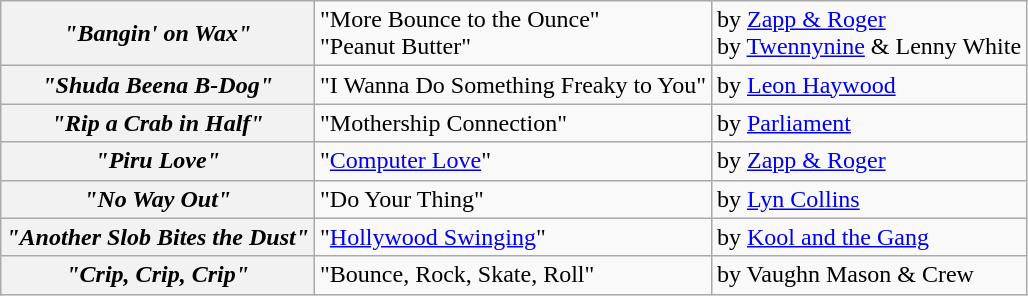<table border="0" class="wikitable plainrowheaders">
<tr>
<th scope="row"><em>"Bangin' on Wax"</em></th>
<td>"More Bounce to the Ounce"<br>"Peanut Butter"</td>
<td>by <a href='#'>Zapp & Roger</a><br> by <a href='#'>Twennynine</a> & Lenny White</td>
</tr>
<tr>
<th scope="row"><em>"Shuda Beena B-Dog"</em></th>
<td>"I Wanna Do Something Freaky to You"</td>
<td>by <a href='#'>Leon Haywood</a></td>
</tr>
<tr>
<th scope="row"><em>"Rip a Crab in Half"</em></th>
<td>"Mothership Connection"</td>
<td>by <a href='#'>Parliament</a></td>
</tr>
<tr>
<th scope="row"><em>"Piru Love"</em></th>
<td>"<a href='#'>Computer Love</a>"</td>
<td>by <a href='#'>Zapp & Roger</a></td>
</tr>
<tr>
<th scope="row"><em>"No Way Out"</em></th>
<td>"Do Your Thing"</td>
<td>by <a href='#'>Lyn Collins</a></td>
</tr>
<tr>
<th scope="row"><em>"Another Slob Bites the Dust"</em></th>
<td>"<a href='#'>Hollywood Swinging</a>"</td>
<td>by <a href='#'>Kool and the Gang</a></td>
</tr>
<tr>
<th scope="row"><em>"Crip, Crip, Crip"</em></th>
<td>"Bounce, Rock, Skate, Roll"</td>
<td>by Vaughn Mason & Crew</td>
</tr>
</table>
